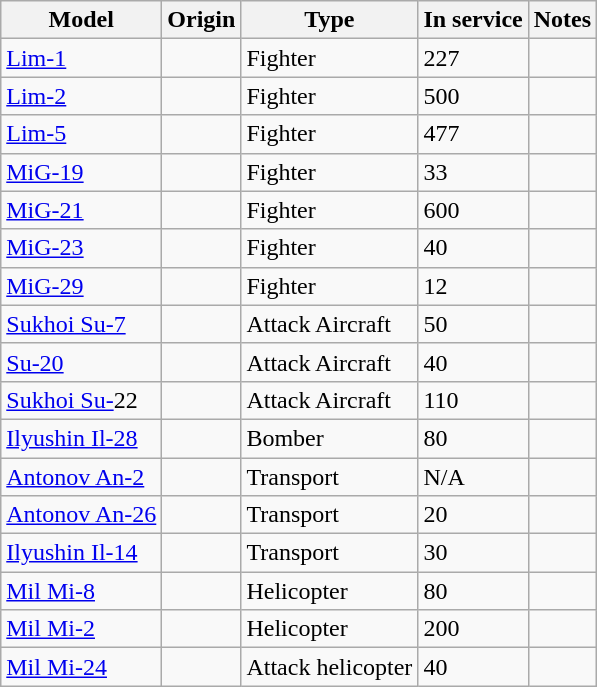<table class="wikitable">
<tr>
<th>Model</th>
<th>Origin</th>
<th>Type</th>
<th>In service</th>
<th>Notes</th>
</tr>
<tr>
<td><a href='#'>Lim-1</a></td>
<td></td>
<td>Fighter</td>
<td>227</td>
<td></td>
</tr>
<tr>
<td><a href='#'>Lim-2</a></td>
<td></td>
<td>Fighter</td>
<td>500</td>
<td></td>
</tr>
<tr>
<td><a href='#'>Lim-5</a></td>
<td></td>
<td>Fighter</td>
<td>477</td>
<td></td>
</tr>
<tr>
<td><a href='#'>MiG-19</a></td>
<td></td>
<td>Fighter</td>
<td>33</td>
<td></td>
</tr>
<tr>
<td><a href='#'>MiG-21</a></td>
<td></td>
<td>Fighter</td>
<td>600</td>
<td></td>
</tr>
<tr>
<td><a href='#'>MiG-23</a></td>
<td></td>
<td>Fighter</td>
<td>40</td>
<td></td>
</tr>
<tr>
<td><a href='#'>MiG-29</a></td>
<td></td>
<td>Fighter</td>
<td>12</td>
<td></td>
</tr>
<tr>
<td><a href='#'>Sukhoi Su-7</a></td>
<td></td>
<td>Attack Aircraft</td>
<td>50</td>
<td></td>
</tr>
<tr>
<td><a href='#'>Su-20</a></td>
<td></td>
<td>Attack Aircraft</td>
<td>40</td>
<td></td>
</tr>
<tr>
<td><a href='#'>Sukhoi Su-</a>22</td>
<td></td>
<td>Attack Aircraft</td>
<td>110</td>
<td></td>
</tr>
<tr>
<td><a href='#'>Ilyushin Il-28</a></td>
<td></td>
<td>Bomber</td>
<td>80</td>
<td></td>
</tr>
<tr>
<td><a href='#'>Antonov An-2</a></td>
<td></td>
<td>Transport</td>
<td>N/A</td>
<td></td>
</tr>
<tr>
<td><a href='#'>Antonov An-26</a></td>
<td></td>
<td>Transport</td>
<td>20</td>
<td></td>
</tr>
<tr>
<td><a href='#'>Ilyushin Il-14</a></td>
<td></td>
<td>Transport</td>
<td>30</td>
<td></td>
</tr>
<tr>
<td><a href='#'>Mil Mi-8</a></td>
<td></td>
<td>Helicopter</td>
<td>80</td>
<td></td>
</tr>
<tr>
<td><a href='#'>Mil Mi-2</a></td>
<td></td>
<td>Helicopter</td>
<td>200</td>
<td></td>
</tr>
<tr>
<td><a href='#'>Mil Mi-24</a></td>
<td></td>
<td>Attack helicopter</td>
<td>40</td>
<td></td>
</tr>
</table>
